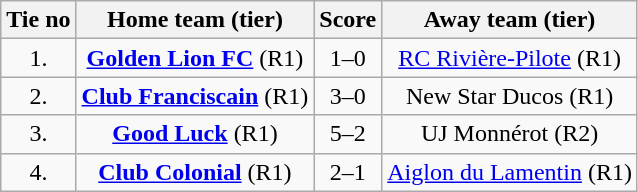<table class="wikitable" style="text-align: center">
<tr>
<th>Tie no</th>
<th>Home team (tier)</th>
<th>Score</th>
<th>Away team (tier)</th>
</tr>
<tr>
<td>1.</td>
<td> <strong><a href='#'>Golden Lion FC</a></strong> (R1)</td>
<td>1–0</td>
<td><a href='#'>RC Rivière-Pilote</a> (R1) </td>
</tr>
<tr>
<td>2.</td>
<td> <strong><a href='#'>Club Franciscain</a></strong> (R1)</td>
<td>3–0</td>
<td>New Star Ducos (R1) </td>
</tr>
<tr>
<td>3.</td>
<td> <strong><a href='#'>Good Luck</a></strong> (R1)</td>
<td>5–2</td>
<td>UJ Monnérot (R2) </td>
</tr>
<tr>
<td>4.</td>
<td> <strong><a href='#'>Club Colonial</a></strong> (R1)</td>
<td>2–1</td>
<td><a href='#'>Aiglon du Lamentin</a> (R1) </td>
</tr>
</table>
